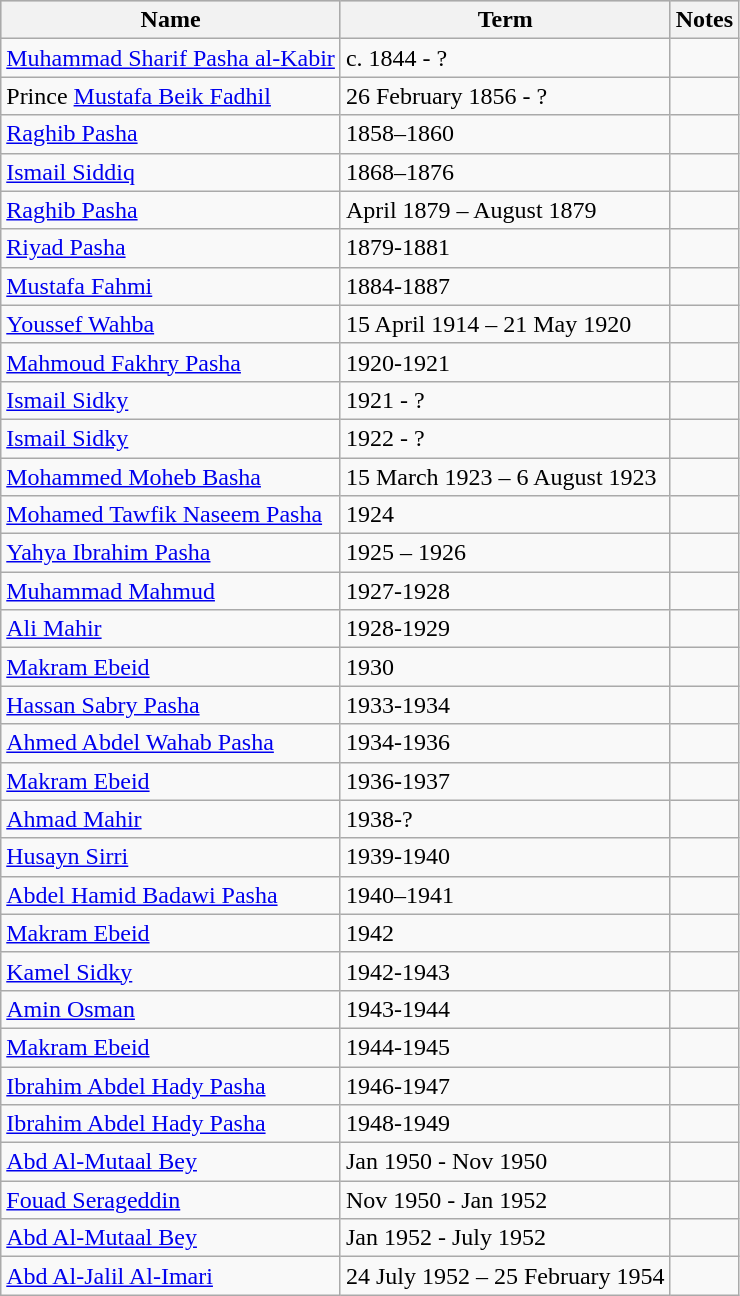<table class="wikitable">
<tr style="background:#ccc;">
<th>Name</th>
<th>Term</th>
<th>Notes</th>
</tr>
<tr>
<td><a href='#'>Muhammad Sharif Pasha al-Kabir</a></td>
<td>c. 1844 - ?</td>
<td></td>
</tr>
<tr>
<td>Prince <a href='#'>Mustafa Beik Fadhil</a></td>
<td>26 February 1856 - ?</td>
<td></td>
</tr>
<tr>
<td><a href='#'>Raghib Pasha</a></td>
<td>1858–1860</td>
<td></td>
</tr>
<tr>
<td><a href='#'>Ismail Siddiq</a></td>
<td>1868–1876</td>
<td></td>
</tr>
<tr>
<td><a href='#'>Raghib Pasha</a></td>
<td>April 1879 – August 1879</td>
<td></td>
</tr>
<tr>
<td><a href='#'>Riyad Pasha</a></td>
<td>1879-1881</td>
<td></td>
</tr>
<tr>
<td><a href='#'>Mustafa Fahmi</a></td>
<td>1884-1887</td>
<td></td>
</tr>
<tr>
<td><a href='#'>Youssef Wahba</a></td>
<td>15 April 1914 – 21 May 1920</td>
<td></td>
</tr>
<tr>
<td><a href='#'>Mahmoud Fakhry Pasha</a></td>
<td>1920-1921</td>
<td></td>
</tr>
<tr>
<td><a href='#'>Ismail Sidky</a></td>
<td>1921 - ?</td>
<td></td>
</tr>
<tr>
<td><a href='#'>Ismail Sidky</a></td>
<td>1922 - ?</td>
<td></td>
</tr>
<tr>
<td><a href='#'>Mohammed Moheb Basha</a></td>
<td>15 March 1923 – 6 August 1923</td>
<td></td>
</tr>
<tr>
<td><a href='#'>Mohamed Tawfik Naseem Pasha</a></td>
<td>1924</td>
<td></td>
</tr>
<tr>
<td><a href='#'>Yahya Ibrahim Pasha</a></td>
<td>1925 – 1926</td>
<td></td>
</tr>
<tr>
<td><a href='#'>Muhammad Mahmud</a></td>
<td>1927-1928</td>
<td></td>
</tr>
<tr>
<td><a href='#'>Ali Mahir</a></td>
<td>1928-1929</td>
<td></td>
</tr>
<tr>
<td><a href='#'>Makram Ebeid</a></td>
<td>1930</td>
<td></td>
</tr>
<tr>
<td><a href='#'>Hassan Sabry Pasha</a></td>
<td>1933-1934</td>
<td></td>
</tr>
<tr>
<td><a href='#'>Ahmed Abdel Wahab Pasha</a></td>
<td>1934-1936</td>
<td></td>
</tr>
<tr>
<td><a href='#'>Makram Ebeid</a></td>
<td>1936-1937</td>
<td></td>
</tr>
<tr>
<td><a href='#'>Ahmad Mahir</a></td>
<td>1938-?</td>
<td></td>
</tr>
<tr>
<td><a href='#'>Husayn Sirri</a></td>
<td>1939-1940</td>
<td></td>
</tr>
<tr>
<td><a href='#'>Abdel Hamid Badawi Pasha</a></td>
<td>1940–1941</td>
<td></td>
</tr>
<tr>
<td><a href='#'>Makram Ebeid</a></td>
<td>1942</td>
<td></td>
</tr>
<tr>
<td><a href='#'>Kamel Sidky</a></td>
<td>1942-1943</td>
<td></td>
</tr>
<tr>
<td><a href='#'>Amin Osman</a></td>
<td>1943-1944</td>
<td></td>
</tr>
<tr>
<td><a href='#'>Makram Ebeid</a></td>
<td>1944-1945</td>
<td></td>
</tr>
<tr>
<td><a href='#'>Ibrahim Abdel Hady Pasha</a></td>
<td>1946-1947</td>
<td></td>
</tr>
<tr>
<td><a href='#'>Ibrahim Abdel Hady Pasha</a></td>
<td>1948-1949</td>
<td></td>
</tr>
<tr>
<td><a href='#'>Abd Al-Mutaal Bey</a></td>
<td>Jan 1950 - Nov 1950</td>
<td></td>
</tr>
<tr>
<td><a href='#'>Fouad Serageddin</a></td>
<td>Nov 1950 - Jan 1952</td>
<td></td>
</tr>
<tr>
<td><a href='#'>Abd Al-Mutaal Bey</a></td>
<td>Jan 1952 - July 1952</td>
<td></td>
</tr>
<tr>
<td><a href='#'>Abd Al-Jalil Al-Imari</a></td>
<td>24 July 1952 – 25 February 1954</td>
<td></td>
</tr>
</table>
